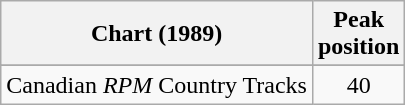<table class="wikitable sortable">
<tr>
<th align"left">Chart (1989)</th>
<th align="center">Peak<br>position</th>
</tr>
<tr>
</tr>
<tr>
<td align="left">Canadian <em>RPM</em> Country Tracks</td>
<td align="center">40</td>
</tr>
</table>
